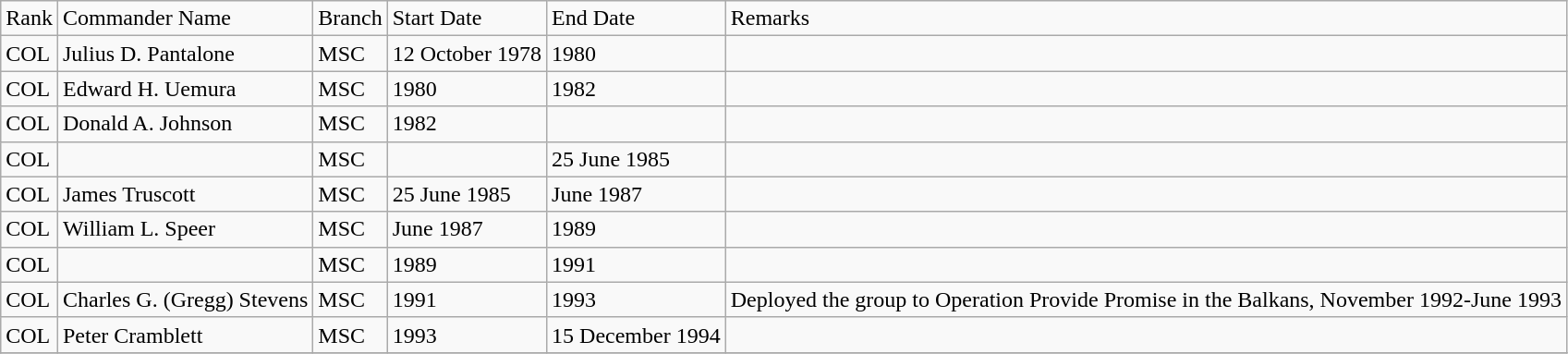<table class="wikitable">
<tr>
<td>Rank</td>
<td>Commander Name</td>
<td>Branch</td>
<td>Start Date</td>
<td>End Date</td>
<td>Remarks</td>
</tr>
<tr>
<td>COL</td>
<td>Julius D. Pantalone</td>
<td>MSC</td>
<td>12 October 1978</td>
<td>1980</td>
<td></td>
</tr>
<tr>
<td>COL</td>
<td>Edward H. Uemura</td>
<td>MSC</td>
<td>1980</td>
<td>1982</td>
<td></td>
</tr>
<tr>
<td>COL</td>
<td>Donald A. Johnson</td>
<td>MSC</td>
<td>1982</td>
<td></td>
<td></td>
</tr>
<tr>
<td>COL</td>
<td></td>
<td>MSC</td>
<td></td>
<td>25 June 1985</td>
<td></td>
</tr>
<tr>
<td>COL</td>
<td>James Truscott</td>
<td>MSC</td>
<td>25 June 1985</td>
<td>June 1987</td>
<td></td>
</tr>
<tr>
<td>COL</td>
<td>William L. Speer</td>
<td>MSC</td>
<td>June 1987</td>
<td>1989</td>
<td></td>
</tr>
<tr>
<td>COL</td>
<td></td>
<td>MSC</td>
<td>1989</td>
<td>1991</td>
<td></td>
</tr>
<tr>
<td>COL</td>
<td>Charles G. (Gregg) Stevens</td>
<td>MSC</td>
<td>1991</td>
<td>1993</td>
<td>Deployed the group to Operation Provide Promise in the Balkans, November 1992-June 1993</td>
</tr>
<tr>
<td>COL</td>
<td>Peter Cramblett</td>
<td>MSC</td>
<td>1993</td>
<td>15 December 1994</td>
<td></td>
</tr>
<tr>
</tr>
</table>
